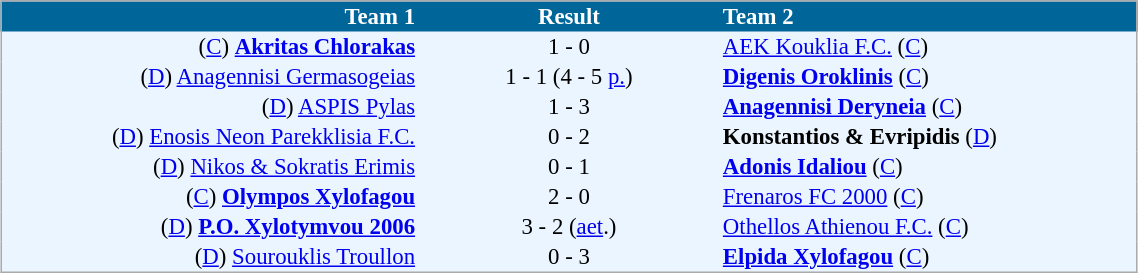<table cellspacing="0" style="background: #EBF5FF; border: 1px #aaa solid; border-collapse: collapse; font-size: 95%; margin: 1em auto;" width=60%>
<tr bgcolor=#006699 style="color:white;">
<th width=30% align="right">Team 1</th>
<th width=22% align="center">Result</th>
<th width=30% align="left">Team 2</th>
</tr>
<tr>
<td align=right>(<a href='#'>C</a>) <strong><a href='#'>Akritas Chlorakas</a></strong></td>
<td align="center">1 - 0</td>
<td align=left><a href='#'>AEK Kouklia F.C.</a> (<a href='#'>C</a>)</td>
</tr>
<tr>
<td align=right>(<a href='#'>D</a>) <a href='#'>Anagennisi Germasogeias</a></td>
<td align=center>1 - 1 (4 - 5 <a href='#'>p.</a>)</td>
<td align=left><strong><a href='#'>Digenis Oroklinis</a></strong> (<a href='#'>C</a>)</td>
</tr>
<tr>
<td align=right>(<a href='#'>D</a>) <a href='#'>ASPIS Pylas</a></td>
<td align=center>1 - 3</td>
<td align=left><strong><a href='#'>Anagennisi Deryneia</a></strong> (<a href='#'>C</a>)</td>
</tr>
<tr>
<td align=right>(<a href='#'>D</a>) <a href='#'>Enosis Neon Parekklisia F.C.</a></td>
<td align=center>0 - 2</td>
<td align=left><strong>Konstantios & Evripidis</strong> (<a href='#'>D</a>)</td>
</tr>
<tr>
<td align=right>(<a href='#'>D</a>) <a href='#'>Nikos & Sokratis Erimis</a></td>
<td align=center>0 - 1</td>
<td align=left><strong><a href='#'>Adonis Idaliou</a></strong> (<a href='#'>C</a>)</td>
</tr>
<tr>
<td align=right>(<a href='#'>C</a>) <strong><a href='#'>Olympos Xylofagou</a></strong></td>
<td align=center>2 - 0</td>
<td align=left><a href='#'>Frenaros FC 2000</a> (<a href='#'>C</a>)</td>
</tr>
<tr>
<td align=right>(<a href='#'>D</a>) <strong><a href='#'>P.O. Xylotymvou 2006</a></strong></td>
<td align=center>3 - 2 (<a href='#'>aet</a>.)</td>
<td align=left><a href='#'>Othellos Athienou F.C.</a> (<a href='#'>C</a>)</td>
</tr>
<tr>
<td align=right>(<a href='#'>D</a>) <a href='#'>Sourouklis Troullon</a></td>
<td align=center>0 - 3</td>
<td align=left><strong><a href='#'>Elpida Xylofagou</a></strong> (<a href='#'>C</a>)</td>
</tr>
<tr>
</tr>
</table>
